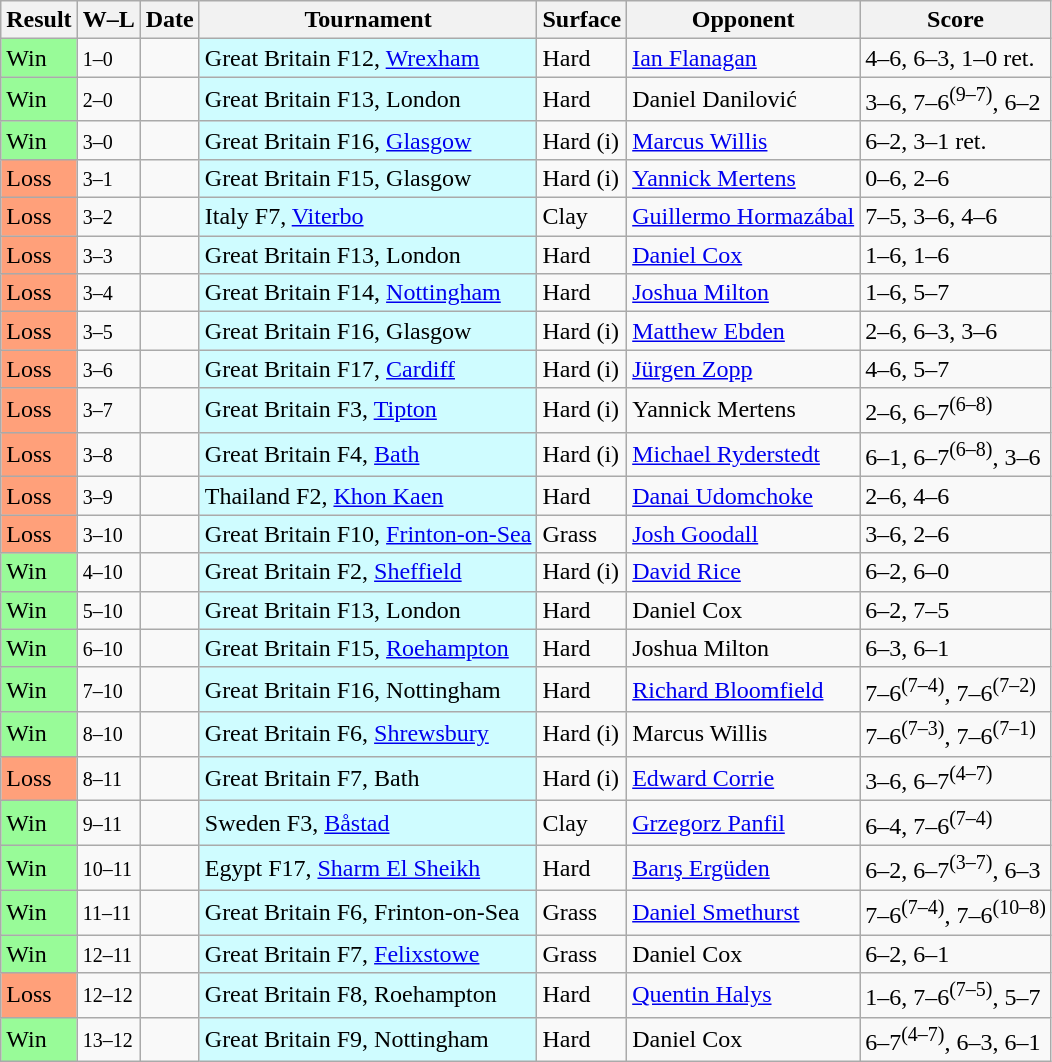<table class="sortable wikitable nowrap">
<tr>
<th>Result</th>
<th class="unsortable">W–L</th>
<th>Date</th>
<th>Tournament</th>
<th>Surface</th>
<th>Opponent</th>
<th class="unsortable">Score</th>
</tr>
<tr>
<td bgcolor=98FB98>Win</td>
<td><small>1–0</small></td>
<td></td>
<td style="background:#cffcff;">Great Britain F12, <a href='#'>Wrexham</a></td>
<td>Hard</td>
<td> <a href='#'>Ian Flanagan</a></td>
<td>4–6, 6–3, 1–0 ret.</td>
</tr>
<tr>
<td bgcolor=98FB98>Win</td>
<td><small>2–0</small></td>
<td></td>
<td style="background:#cffcff;">Great Britain F13, London</td>
<td>Hard</td>
<td> Daniel Danilović</td>
<td>3–6, 7–6<sup>(9–7)</sup>, 6–2</td>
</tr>
<tr>
<td bgcolor=98FB98>Win</td>
<td><small>3–0</small></td>
<td></td>
<td style="background:#cffcff;">Great Britain F16, <a href='#'>Glasgow</a></td>
<td>Hard (i)</td>
<td> <a href='#'>Marcus Willis</a></td>
<td>6–2, 3–1 ret.</td>
</tr>
<tr>
<td bgcolor=FFA07A>Loss</td>
<td><small>3–1</small></td>
<td></td>
<td style="background:#cffcff;">Great Britain F15, Glasgow</td>
<td>Hard (i)</td>
<td> <a href='#'>Yannick Mertens</a></td>
<td>0–6, 2–6</td>
</tr>
<tr>
<td bgcolor=FFA07A>Loss</td>
<td><small>3–2</small></td>
<td></td>
<td style="background:#cffcff;">Italy F7, <a href='#'>Viterbo</a></td>
<td>Clay</td>
<td> <a href='#'>Guillermo Hormazábal</a></td>
<td>7–5, 3–6, 4–6</td>
</tr>
<tr>
<td bgcolor=FFA07A>Loss</td>
<td><small>3–3</small></td>
<td></td>
<td style="background:#cffcff;">Great Britain F13, London</td>
<td>Hard</td>
<td> <a href='#'>Daniel Cox</a></td>
<td>1–6, 1–6</td>
</tr>
<tr>
<td bgcolor=FFA07A>Loss</td>
<td><small>3–4</small></td>
<td></td>
<td style="background:#cffcff;">Great Britain F14, <a href='#'>Nottingham</a></td>
<td>Hard</td>
<td> <a href='#'>Joshua Milton</a></td>
<td>1–6, 5–7</td>
</tr>
<tr>
<td bgcolor=FFA07A>Loss</td>
<td><small>3–5</small></td>
<td></td>
<td style="background:#cffcff;">Great Britain F16, Glasgow</td>
<td>Hard (i)</td>
<td> <a href='#'>Matthew Ebden</a></td>
<td>2–6, 6–3, 3–6</td>
</tr>
<tr>
<td bgcolor=FFA07A>Loss</td>
<td><small>3–6</small></td>
<td></td>
<td style="background:#cffcff;">Great Britain F17, <a href='#'>Cardiff</a></td>
<td>Hard (i)</td>
<td> <a href='#'>Jürgen Zopp</a></td>
<td>4–6, 5–7</td>
</tr>
<tr>
<td bgcolor=FFA07A>Loss</td>
<td><small>3–7</small></td>
<td></td>
<td style="background:#cffcff;">Great Britain F3, <a href='#'>Tipton</a></td>
<td>Hard (i)</td>
<td> Yannick Mertens</td>
<td>2–6, 6–7<sup>(6–8)</sup></td>
</tr>
<tr>
<td bgcolor=FFA07A>Loss</td>
<td><small>3–8</small></td>
<td></td>
<td style="background:#cffcff;">Great Britain F4, <a href='#'>Bath</a></td>
<td>Hard (i)</td>
<td> <a href='#'>Michael Ryderstedt</a></td>
<td>6–1, 6–7<sup>(6–8)</sup>, 3–6</td>
</tr>
<tr>
<td bgcolor=FFA07A>Loss</td>
<td><small>3–9</small></td>
<td></td>
<td style="background:#cffcff;">Thailand F2, <a href='#'>Khon Kaen</a></td>
<td>Hard</td>
<td> <a href='#'>Danai Udomchoke</a></td>
<td>2–6, 4–6</td>
</tr>
<tr>
<td bgcolor=FFA07A>Loss</td>
<td><small>3–10</small></td>
<td></td>
<td style="background:#cffcff;">Great Britain F10, <a href='#'>Frinton-on-Sea</a></td>
<td>Grass</td>
<td> <a href='#'>Josh Goodall</a></td>
<td>3–6, 2–6</td>
</tr>
<tr>
<td bgcolor=98FB98>Win</td>
<td><small>4–10</small></td>
<td></td>
<td style="background:#cffcff;">Great Britain F2, <a href='#'>Sheffield</a></td>
<td>Hard (i)</td>
<td> <a href='#'>David Rice</a></td>
<td>6–2, 6–0</td>
</tr>
<tr>
<td bgcolor=98FB98>Win</td>
<td><small>5–10</small></td>
<td></td>
<td style="background:#cffcff;">Great Britain F13, London</td>
<td>Hard</td>
<td> Daniel Cox</td>
<td>6–2, 7–5</td>
</tr>
<tr>
<td bgcolor=98FB98>Win</td>
<td><small>6–10</small></td>
<td></td>
<td style="background:#cffcff;">Great Britain F15, <a href='#'>Roehampton</a></td>
<td>Hard</td>
<td> Joshua Milton</td>
<td>6–3, 6–1</td>
</tr>
<tr>
<td bgcolor=98FB98>Win</td>
<td><small>7–10</small></td>
<td></td>
<td style="background:#cffcff;">Great Britain F16, Nottingham</td>
<td>Hard</td>
<td> <a href='#'>Richard Bloomfield</a></td>
<td>7–6<sup>(7–4)</sup>, 7–6<sup>(7–2)</sup></td>
</tr>
<tr>
<td bgcolor=98FB98>Win</td>
<td><small>8–10</small></td>
<td></td>
<td style="background:#cffcff;">Great Britain F6, <a href='#'>Shrewsbury</a></td>
<td>Hard (i)</td>
<td> Marcus Willis</td>
<td>7–6<sup>(7–3)</sup>, 7–6<sup>(7–1)</sup></td>
</tr>
<tr>
<td bgcolor=FFA07A>Loss</td>
<td><small>8–11</small></td>
<td></td>
<td style="background:#cffcff;">Great Britain F7, Bath</td>
<td>Hard (i)</td>
<td> <a href='#'>Edward Corrie</a></td>
<td>3–6, 6–7<sup>(4–7)</sup></td>
</tr>
<tr>
<td bgcolor=98FB98>Win</td>
<td><small>9–11</small></td>
<td></td>
<td style="background:#cffcff;">Sweden F3, <a href='#'>Båstad</a></td>
<td>Clay</td>
<td> <a href='#'>Grzegorz Panfil</a></td>
<td>6–4, 7–6<sup>(7–4)</sup></td>
</tr>
<tr>
<td bgcolor=98FB98>Win</td>
<td><small>10–11</small></td>
<td></td>
<td style="background:#cffcff;">Egypt F17, <a href='#'>Sharm El Sheikh</a></td>
<td>Hard</td>
<td> <a href='#'>Barış Ergüden</a></td>
<td>6–2, 6–7<sup>(3–7)</sup>, 6–3</td>
</tr>
<tr>
<td bgcolor=98FB98>Win</td>
<td><small>11–11</small></td>
<td></td>
<td style="background:#cffcff;">Great Britain F6, Frinton-on-Sea</td>
<td>Grass</td>
<td> <a href='#'>Daniel Smethurst</a></td>
<td>7–6<sup>(7–4)</sup>, 7–6<sup>(10–8)</sup></td>
</tr>
<tr>
<td bgcolor=98FB98>Win</td>
<td><small>12–11</small></td>
<td></td>
<td style="background:#cffcff;">Great Britain F7, <a href='#'>Felixstowe</a></td>
<td>Grass</td>
<td> Daniel Cox</td>
<td>6–2, 6–1</td>
</tr>
<tr>
<td bgcolor=FFA07A>Loss</td>
<td><small>12–12</small></td>
<td></td>
<td style="background:#cffcff;">Great Britain F8, Roehampton</td>
<td>Hard</td>
<td> <a href='#'>Quentin Halys</a></td>
<td>1–6, 7–6<sup>(7–5)</sup>, 5–7</td>
</tr>
<tr>
<td bgcolor=98FB98>Win</td>
<td><small>13–12</small></td>
<td></td>
<td style="background:#cffcff;">Great Britain F9, Nottingham</td>
<td>Hard</td>
<td> Daniel Cox</td>
<td>6–7<sup>(4–7)</sup>, 6–3, 6–1</td>
</tr>
</table>
